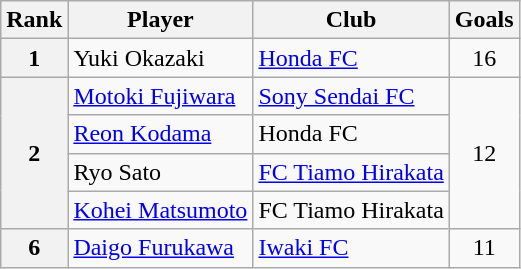<table class="wikitable" style="text-align:center">
<tr>
<th>Rank</th>
<th>Player</th>
<th>Club</th>
<th>Goals</th>
</tr>
<tr>
<th>1</th>
<td align="left"> Yuki Okazaki</td>
<td align="left"><a href='#'>Honda FC</a></td>
<td>16</td>
</tr>
<tr>
<th rowspan="4">2</th>
<td align="left"> <a href='#'>Motoki Fujiwara</a></td>
<td align="left"><a href='#'>Sony Sendai FC</a></td>
<td rowspan="4">12</td>
</tr>
<tr>
<td align="left"> <a href='#'>Reon Kodama</a></td>
<td align="left">Honda FC</td>
</tr>
<tr>
<td align="left"> Ryo Sato</td>
<td align="left"><a href='#'>FC Tiamo Hirakata</a></td>
</tr>
<tr>
<td align="left"> <a href='#'>Kohei Matsumoto</a></td>
<td align="left">FC Tiamo Hirakata</td>
</tr>
<tr>
<th>6</th>
<td align="left"> <a href='#'>Daigo Furukawa</a></td>
<td align="left"><a href='#'>Iwaki FC</a></td>
<td>11</td>
</tr>
</table>
